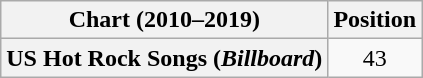<table class="wikitable plainrowheaders" style="text-align:center">
<tr>
<th scope="col">Chart (2010–2019)</th>
<th scope="col">Position</th>
</tr>
<tr>
<th scope="row">US Hot Rock Songs (<em>Billboard</em>)</th>
<td>43</td>
</tr>
</table>
